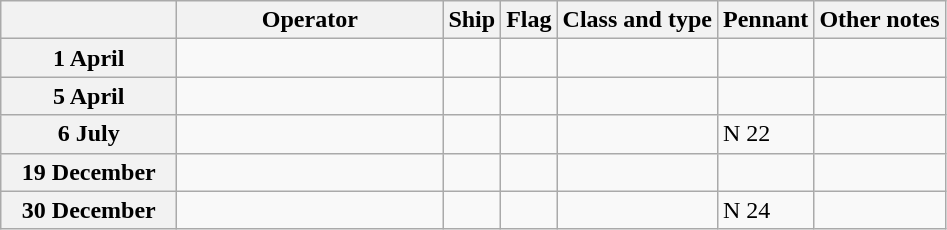<table class="wikitable">
<tr>
<th width="110"></th>
<th width="170">Operator</th>
<th>Ship</th>
<th>Flag</th>
<th>Class and type</th>
<th>Pennant</th>
<th>Other notes</th>
</tr>
<tr ---->
<th>1 April </th>
<td></td>
<td><strong></strong></td>
<td></td>
<td></td>
<td></td>
<td></td>
</tr>
<tr ---->
<th>5 April</th>
<td></td>
<td><strong></strong></td>
<td></td>
<td></td>
<td></td>
<td></td>
</tr>
<tr ---->
<th>6 July </th>
<td></td>
<td><strong></strong></td>
<td></td>
<td></td>
<td>N 22</td>
<td></td>
</tr>
<tr ---->
<th>19 December </th>
<td></td>
<td><strong></strong></td>
<td></td>
<td></td>
<td></td>
<td></td>
</tr>
<tr ---->
<th>30 December </th>
<td></td>
<td><strong></strong></td>
<td></td>
<td></td>
<td>N 24</td>
<td></td>
</tr>
</table>
